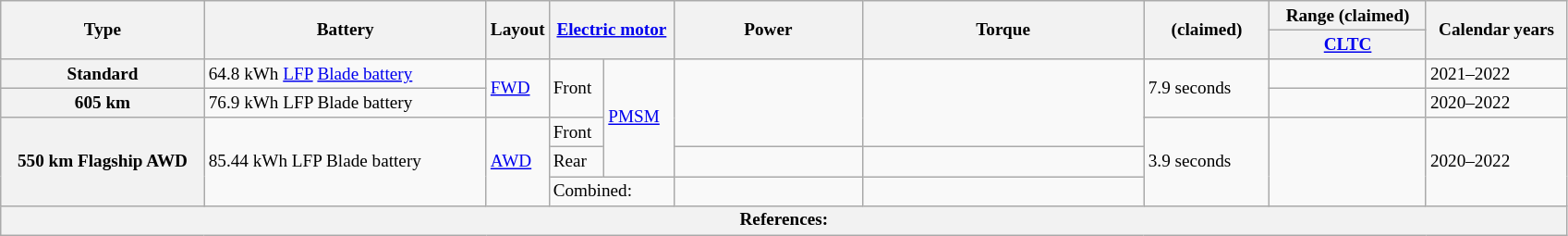<table class="wikitable" style="text-align:left; font-size:80%; width=">
<tr>
<th rowspan="2">Type</th>
<th rowspan="2" width="18%">Battery</th>
<th rowspan="2" width="4%">Layout</th>
<th colspan="2" rowspan="2" width="8%"><a href='#'>Electric motor</a></th>
<th rowspan="2" width="12%">Power</th>
<th rowspan="2" width="18%">Torque</th>
<th rowspan="2" width="8%"> (claimed)</th>
<th>Range (claimed)</th>
<th rowspan="2" width="9%">Calendar years</th>
</tr>
<tr>
<th width="10%"><a href='#'>CLTC</a></th>
</tr>
<tr>
<th>Standard</th>
<td>64.8 kWh <a href='#'>LFP</a> <a href='#'>Blade battery</a></td>
<td rowspan="2"><a href='#'>FWD</a></td>
<td rowspan="2">Front</td>
<td rowspan="4"><a href='#'>PMSM</a></td>
<td rowspan="3"></td>
<td rowspan="3"></td>
<td rowspan="2">7.9 seconds</td>
<td></td>
<td>2021–2022</td>
</tr>
<tr>
<th>605 km</th>
<td>76.9 kWh LFP Blade battery</td>
<td></td>
<td>2020–2022</td>
</tr>
<tr>
<th rowspan="3">550 km Flagship AWD</th>
<td rowspan="3">85.44 kWh LFP Blade battery</td>
<td rowspan="3"><a href='#'>AWD</a></td>
<td>Front</td>
<td rowspan="3">3.9 seconds</td>
<td rowspan="3"></td>
<td rowspan="3">2020–2022</td>
</tr>
<tr>
<td>Rear</td>
<td></td>
<td></td>
</tr>
<tr>
<td colspan="2">Combined:</td>
<td></td>
<td></td>
</tr>
<tr>
<th colspan="10">References: </th>
</tr>
</table>
